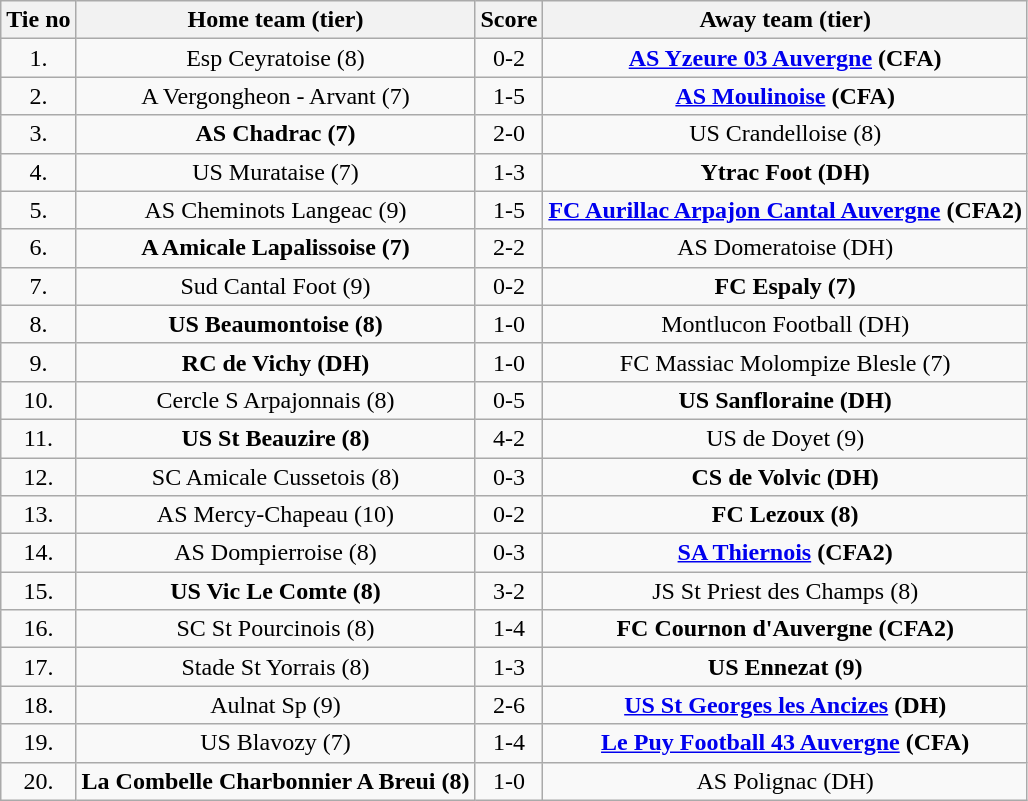<table class="wikitable" style="text-align: center">
<tr>
<th>Tie no</th>
<th>Home team (tier)</th>
<th>Score</th>
<th>Away team (tier)</th>
</tr>
<tr>
<td>1.</td>
<td>Esp Ceyratoise (8)</td>
<td>0-2</td>
<td><strong><a href='#'>AS Yzeure 03 Auvergne</a> (CFA)</strong></td>
</tr>
<tr>
<td>2.</td>
<td>A Vergongheon - Arvant (7)</td>
<td>1-5</td>
<td><strong><a href='#'>AS Moulinoise</a> (CFA)</strong></td>
</tr>
<tr>
<td>3.</td>
<td><strong>AS Chadrac (7)</strong></td>
<td>2-0</td>
<td>US Crandelloise (8)</td>
</tr>
<tr>
<td>4.</td>
<td>US Murataise (7)</td>
<td>1-3</td>
<td><strong>Ytrac Foot (DH)</strong></td>
</tr>
<tr>
<td>5.</td>
<td>AS Cheminots Langeac (9)</td>
<td>1-5</td>
<td><strong><a href='#'>FC Aurillac Arpajon Cantal Auvergne</a> (CFA2)</strong></td>
</tr>
<tr>
<td>6.</td>
<td><strong>A Amicale Lapalissoise (7)</strong></td>
<td>2-2 </td>
<td>AS Domeratoise (DH)</td>
</tr>
<tr>
<td>7.</td>
<td>Sud Cantal Foot (9)</td>
<td>0-2</td>
<td><strong>FC Espaly (7)</strong></td>
</tr>
<tr>
<td>8.</td>
<td><strong>US Beaumontoise (8)</strong></td>
<td>1-0</td>
<td>Montlucon Football (DH)</td>
</tr>
<tr>
<td>9.</td>
<td><strong>RC de Vichy (DH)</strong></td>
<td>1-0 </td>
<td>FC Massiac Molompize Blesle (7)</td>
</tr>
<tr>
<td>10.</td>
<td>Cercle S Arpajonnais (8)</td>
<td>0-5</td>
<td><strong>US Sanfloraine (DH)</strong></td>
</tr>
<tr>
<td>11.</td>
<td><strong>US St Beauzire (8)</strong></td>
<td>4-2</td>
<td>US de Doyet (9)</td>
</tr>
<tr>
<td>12.</td>
<td>SC Amicale Cussetois (8)</td>
<td>0-3</td>
<td><strong>CS de Volvic (DH)</strong></td>
</tr>
<tr>
<td>13.</td>
<td>AS Mercy-Chapeau (10)</td>
<td>0-2</td>
<td><strong>FC Lezoux (8)</strong></td>
</tr>
<tr>
<td>14.</td>
<td>AS Dompierroise (8)</td>
<td>0-3</td>
<td><strong><a href='#'>SA Thiernois</a> (CFA2)</strong></td>
</tr>
<tr>
<td>15.</td>
<td><strong>US Vic Le Comte (8)</strong></td>
<td>3-2</td>
<td>JS St Priest des Champs (8)</td>
</tr>
<tr>
<td>16.</td>
<td>SC St Pourcinois (8)</td>
<td>1-4</td>
<td><strong>FC Cournon d'Auvergne (CFA2)</strong></td>
</tr>
<tr>
<td>17.</td>
<td>Stade St Yorrais (8)</td>
<td>1-3</td>
<td><strong>US Ennezat (9)</strong></td>
</tr>
<tr>
<td>18.</td>
<td>Aulnat Sp (9)</td>
<td>2-6</td>
<td><strong><a href='#'>US St Georges les Ancizes</a> (DH)</strong></td>
</tr>
<tr>
<td>19.</td>
<td>US Blavozy (7)</td>
<td>1-4</td>
<td><strong><a href='#'>Le Puy Football 43 Auvergne</a> (CFA)</strong></td>
</tr>
<tr>
<td>20.</td>
<td><strong>La Combelle Charbonnier A Breui (8)</strong></td>
<td>1-0</td>
<td>AS Polignac (DH)</td>
</tr>
</table>
